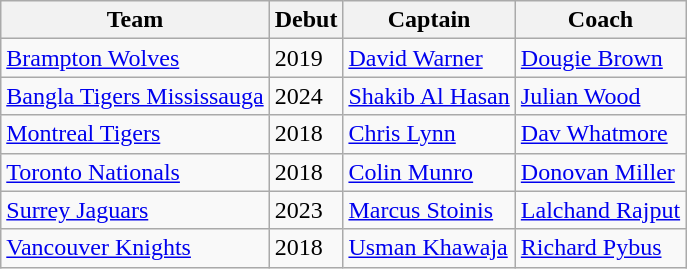<table class="wikitable">
<tr>
<th>Team</th>
<th>Debut</th>
<th>Captain</th>
<th>Coach</th>
</tr>
<tr>
<td><a href='#'>Brampton Wolves</a></td>
<td>2019</td>
<td><a href='#'>David Warner</a></td>
<td><a href='#'>Dougie Brown</a></td>
</tr>
<tr>
<td><a href='#'>Bangla Tigers Mississauga</a></td>
<td>2024</td>
<td><a href='#'>Shakib Al Hasan</a></td>
<td><a href='#'>Julian Wood</a></td>
</tr>
<tr>
<td><a href='#'>Montreal Tigers</a></td>
<td>2018</td>
<td><a href='#'>Chris Lynn</a></td>
<td><a href='#'>Dav Whatmore</a></td>
</tr>
<tr>
<td><a href='#'>Toronto Nationals</a></td>
<td>2018</td>
<td><a href='#'>Colin Munro</a></td>
<td><a href='#'>Donovan Miller</a></td>
</tr>
<tr>
<td><a href='#'>Surrey Jaguars</a></td>
<td>2023</td>
<td><a href='#'>Marcus Stoinis</a></td>
<td><a href='#'>Lalchand Rajput</a></td>
</tr>
<tr>
<td><a href='#'>Vancouver Knights</a></td>
<td>2018</td>
<td><a href='#'>Usman Khawaja</a></td>
<td><a href='#'>Richard Pybus</a></td>
</tr>
</table>
